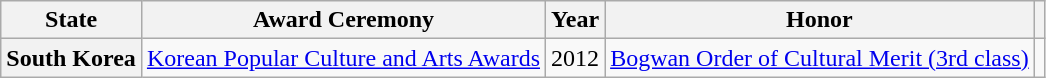<table class="wikitable plainrowheaders sortable" style="margin-right: 0;">
<tr>
<th scope="col">State</th>
<th scope="col">Award Ceremony</th>
<th scope="col">Year</th>
<th scope="col">Honor</th>
<th class="unsortable" scope="col"></th>
</tr>
<tr>
<th scope="row" rowspan="1">South Korea</th>
<td rowspan="2"><a href='#'>Korean Popular Culture and Arts Awards</a></td>
<td style="text-align:center">2012</td>
<td><a href='#'>Bogwan Order of Cultural Merit (3rd class)</a></td>
<td style="text-align:center"></td>
</tr>
</table>
